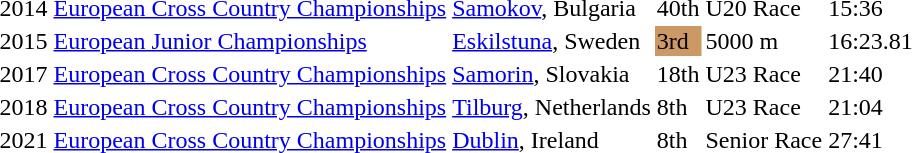<table>
<tr>
<td>2014</td>
<td><a href='#'>European Cross Country Championships</a></td>
<td><a href='#'>Samokov</a>, Bulgaria</td>
<td>40th</td>
<td>U20 Race</td>
<td>15:36</td>
</tr>
<tr>
<td>2015</td>
<td><a href='#'>European Junior Championships</a></td>
<td><a href='#'>Eskilstuna</a>, Sweden</td>
<td bgcolor=cc9966>3rd</td>
<td>5000 m</td>
<td>16:23.81</td>
</tr>
<tr>
<td>2017</td>
<td><a href='#'>European Cross Country Championships</a></td>
<td><a href='#'>Samorin</a>, Slovakia</td>
<td>18th</td>
<td>U23 Race</td>
<td>21:40</td>
</tr>
<tr>
<td>2018</td>
<td><a href='#'>European Cross Country Championships</a></td>
<td><a href='#'>Tilburg</a>, Netherlands</td>
<td>8th</td>
<td>U23 Race</td>
<td>21:04</td>
</tr>
<tr>
<td>2021</td>
<td><a href='#'>European Cross Country Championships</a></td>
<td><a href='#'>Dublin</a>, Ireland</td>
<td>8th</td>
<td>Senior Race</td>
<td>27:41</td>
</tr>
<tr>
</tr>
</table>
